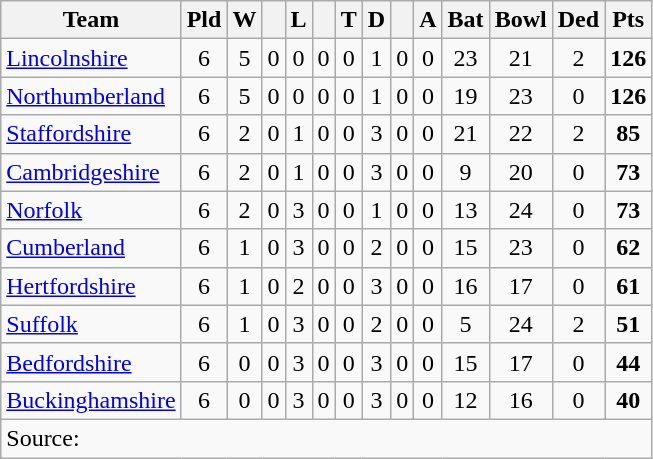<table class="wikitable" style="text-align:center">
<tr>
<th>Team</th>
<th>Pld</th>
<th>W</th>
<th></th>
<th>L</th>
<th></th>
<th>T</th>
<th>D</th>
<th></th>
<th>A</th>
<th>Bat</th>
<th>Bowl</th>
<th>Ded</th>
<th>Pts</th>
</tr>
<tr>
<td align=left><a href='#'>Lincolnshire</a></td>
<td>6</td>
<td>5</td>
<td>0</td>
<td>0</td>
<td>0</td>
<td>0</td>
<td>1</td>
<td>0</td>
<td>0</td>
<td>23</td>
<td>21</td>
<td>2</td>
<td><strong>126</strong></td>
</tr>
<tr>
<td align=left><a href='#'>Northumberland</a></td>
<td>6</td>
<td>5</td>
<td>0</td>
<td>0</td>
<td>0</td>
<td>0</td>
<td>1</td>
<td>0</td>
<td>0</td>
<td>19</td>
<td>23</td>
<td>0</td>
<td><strong>126</strong></td>
</tr>
<tr>
<td align=left><a href='#'>Staffordshire</a></td>
<td>6</td>
<td>2</td>
<td>0</td>
<td>1</td>
<td>0</td>
<td>0</td>
<td>3</td>
<td>0</td>
<td>0</td>
<td>21</td>
<td>22</td>
<td>2</td>
<td><strong>85</strong></td>
</tr>
<tr>
<td align=left><a href='#'>Cambridgeshire</a></td>
<td>6</td>
<td>2</td>
<td>0</td>
<td>1</td>
<td>0</td>
<td>0</td>
<td>3</td>
<td>0</td>
<td>0</td>
<td>9</td>
<td>20</td>
<td>0</td>
<td><strong>73</strong></td>
</tr>
<tr>
<td align=left><a href='#'>Norfolk</a></td>
<td>6</td>
<td>2</td>
<td>0</td>
<td>3</td>
<td>0</td>
<td>0</td>
<td>1</td>
<td>0</td>
<td>0</td>
<td>13</td>
<td>24</td>
<td>0</td>
<td><strong>73</strong></td>
</tr>
<tr>
<td align=left><a href='#'>Cumberland</a></td>
<td>6</td>
<td>1</td>
<td>0</td>
<td>3</td>
<td>0</td>
<td>0</td>
<td>2</td>
<td>0</td>
<td>0</td>
<td>15</td>
<td>23</td>
<td>0</td>
<td><strong>62</strong></td>
</tr>
<tr>
<td align=left><a href='#'>Hertfordshire</a></td>
<td>6</td>
<td>1</td>
<td>0</td>
<td>2</td>
<td>0</td>
<td>0</td>
<td>3</td>
<td>0</td>
<td>0</td>
<td>16</td>
<td>17</td>
<td>0</td>
<td><strong>61</strong></td>
</tr>
<tr>
<td align=left><a href='#'>Suffolk</a></td>
<td>6</td>
<td>1</td>
<td>0</td>
<td>3</td>
<td>0</td>
<td>0</td>
<td>2</td>
<td>0</td>
<td>0</td>
<td>5</td>
<td>24</td>
<td>2</td>
<td><strong>51</strong></td>
</tr>
<tr>
<td align=left><a href='#'>Bedfordshire</a></td>
<td>6</td>
<td>0</td>
<td>0</td>
<td>3</td>
<td>0</td>
<td>0</td>
<td>3</td>
<td>0</td>
<td>0</td>
<td>15</td>
<td>17</td>
<td>0</td>
<td><strong>44</strong></td>
</tr>
<tr>
<td align=left><a href='#'>Buckinghamshire</a></td>
<td>6</td>
<td>0</td>
<td>0</td>
<td>3</td>
<td>0</td>
<td>0</td>
<td>3</td>
<td>0</td>
<td>0</td>
<td>12</td>
<td>16</td>
<td>0</td>
<td><strong>40</strong></td>
</tr>
<tr>
<td colspan=14 align="left">Source:</td>
</tr>
</table>
